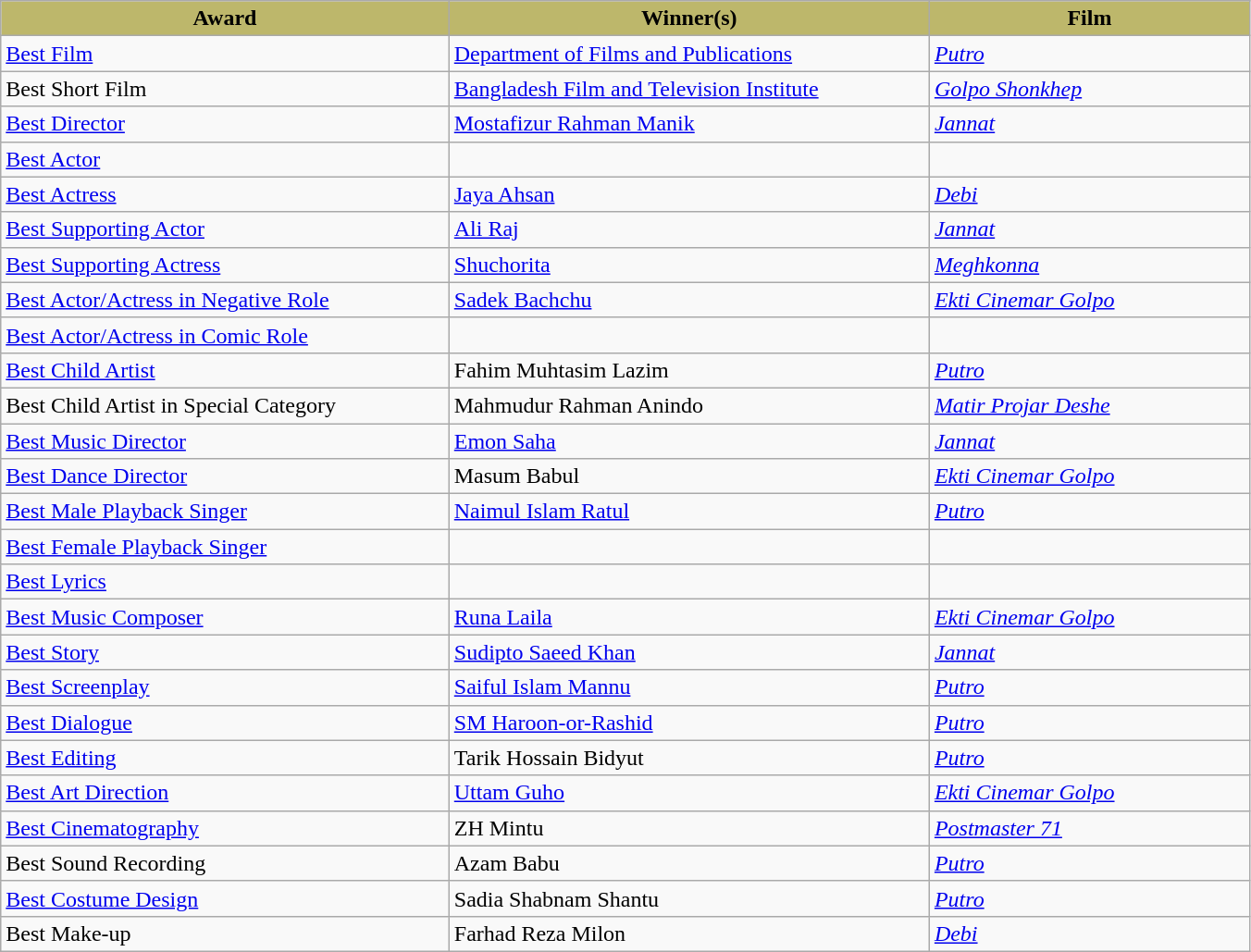<table class="wikitable plainrowheaders;">
<tr>
<th style="background-color:#BDB76B;width:28%;">Award</th>
<th style="background-color:#BDB76B;width:30%;">Winner(s)</th>
<th style="background-color:#BDB76B;width:20%;">Film</th>
</tr>
<tr>
<td><a href='#'>Best Film</a></td>
<td><a href='#'>Department of Films and Publications</a></td>
<td><em><a href='#'>Putro</a></em></td>
</tr>
<tr>
<td>Best Short Film</td>
<td><a href='#'>Bangladesh Film and Television Institute</a></td>
<td><em><a href='#'>Golpo Shonkhep</a></em></td>
</tr>
<tr>
<td><a href='#'>Best Director</a></td>
<td><a href='#'>Mostafizur Rahman Manik</a></td>
<td><em><a href='#'>Jannat</a></em></td>
</tr>
<tr>
<td><a href='#'>Best Actor</a></td>
<td></td>
<td></td>
</tr>
<tr>
<td><a href='#'>Best Actress</a></td>
<td><a href='#'>Jaya Ahsan</a></td>
<td><em><a href='#'>Debi</a></em></td>
</tr>
<tr>
<td><a href='#'>Best Supporting Actor</a></td>
<td><a href='#'>Ali Raj</a></td>
<td><em><a href='#'>Jannat</a></em></td>
</tr>
<tr>
<td><a href='#'>Best Supporting Actress</a></td>
<td><a href='#'>Shuchorita</a></td>
<td><em><a href='#'>Meghkonna</a></em></td>
</tr>
<tr>
<td><a href='#'>Best Actor/Actress in Negative Role</a></td>
<td><a href='#'>Sadek Bachchu</a></td>
<td><em><a href='#'>Ekti Cinemar Golpo</a></em></td>
</tr>
<tr>
<td><a href='#'>Best Actor/Actress in Comic Role</a></td>
<td></td>
<td></td>
</tr>
<tr>
<td><a href='#'>Best Child Artist</a></td>
<td>Fahim Muhtasim Lazim</td>
<td><em><a href='#'>Putro</a></em></td>
</tr>
<tr>
<td>Best Child Artist in Special Category</td>
<td>Mahmudur Rahman Anindo</td>
<td><em><a href='#'>Matir Projar Deshe</a></em></td>
</tr>
<tr>
<td><a href='#'>Best Music Director</a></td>
<td><a href='#'>Emon Saha</a></td>
<td><em><a href='#'>Jannat</a></em></td>
</tr>
<tr>
<td><a href='#'>Best Dance Director</a></td>
<td>Masum Babul</td>
<td><em><a href='#'>Ekti Cinemar Golpo</a></em></td>
</tr>
<tr>
<td><a href='#'>Best Male Playback Singer</a></td>
<td><a href='#'>Naimul Islam Ratul</a></td>
<td><em><a href='#'>Putro</a></em></td>
</tr>
<tr>
<td><a href='#'>Best Female Playback Singer</a></td>
<td></td>
<td></td>
</tr>
<tr>
<td><a href='#'>Best Lyrics</a></td>
<td></td>
<td></td>
</tr>
<tr>
<td><a href='#'>Best Music Composer</a></td>
<td><a href='#'>Runa Laila</a></td>
<td><em><a href='#'>Ekti Cinemar Golpo</a></em></td>
</tr>
<tr>
<td><a href='#'>Best Story</a></td>
<td><a href='#'>Sudipto Saeed Khan</a></td>
<td><em><a href='#'>Jannat</a></em></td>
</tr>
<tr>
<td><a href='#'>Best Screenplay</a></td>
<td><a href='#'>Saiful Islam Mannu</a></td>
<td><em><a href='#'>Putro</a></em></td>
</tr>
<tr>
<td><a href='#'>Best Dialogue</a></td>
<td><a href='#'>SM Haroon-or-Rashid</a></td>
<td><em><a href='#'>Putro</a></em></td>
</tr>
<tr>
<td><a href='#'>Best Editing</a></td>
<td>Tarik Hossain Bidyut</td>
<td><em><a href='#'>Putro</a></em></td>
</tr>
<tr>
<td><a href='#'>Best Art Direction</a></td>
<td><a href='#'>Uttam Guho</a></td>
<td><em><a href='#'>Ekti Cinemar Golpo</a></em></td>
</tr>
<tr>
<td><a href='#'>Best Cinematography</a></td>
<td>ZH Mintu</td>
<td><em><a href='#'>Postmaster 71</a></em></td>
</tr>
<tr>
<td>Best Sound Recording</td>
<td>Azam Babu</td>
<td><em><a href='#'>Putro</a></em></td>
</tr>
<tr>
<td><a href='#'>Best Costume Design</a></td>
<td>Sadia Shabnam Shantu</td>
<td><em><a href='#'>Putro</a></em></td>
</tr>
<tr>
<td>Best Make-up</td>
<td>Farhad Reza Milon</td>
<td><em><a href='#'>Debi</a></em></td>
</tr>
</table>
